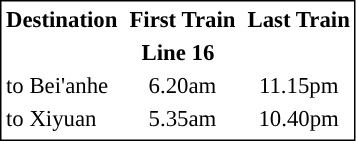<table style="text-align:centre; font-size:95%; border:1px solid black">
<tr>
<th>Destination</th>
<th></th>
<th>First Train</th>
<th></th>
<th>Last Train</th>
</tr>
<tr>
<th colspan="7" style="background-color:#">Line 16</th>
</tr>
<tr>
<td>to Bei'anhe</td>
<td></td>
<td style="text-align:center">6.20am</td>
<td></td>
<td style="text-align:center">11.15pm</td>
</tr>
<tr>
<td>to Xiyuan</td>
<td></td>
<td style="text-align:center">5.35am</td>
<td></td>
<td style="text-align:center">10.40pm</td>
</tr>
<tr>
</tr>
</table>
